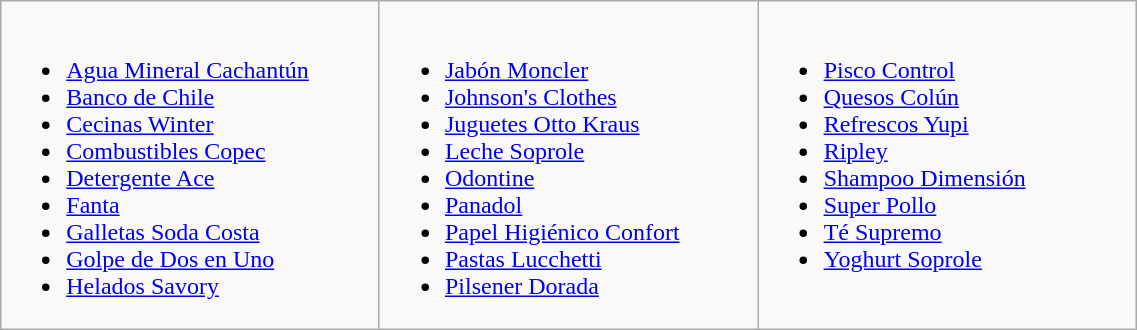<table class="wikitable" width=60%>
<tr valign ="top">
<td width=33%><br><ul><li><a href='#'>Agua Mineral Cachantún</a></li><li><a href='#'>Banco de Chile</a></li><li><a href='#'>Cecinas Winter</a></li><li><a href='#'>Combustibles Copec</a></li><li><a href='#'>Detergente Ace</a></li><li><a href='#'>Fanta</a></li><li><a href='#'>Galletas Soda Costa</a></li><li><a href='#'>Golpe de Dos en Uno</a></li><li><a href='#'>Helados Savory</a></li></ul></td>
<td width=33%><br><ul><li><a href='#'>Jabón Moncler</a></li><li><a href='#'>Johnson's Clothes</a></li><li><a href='#'>Juguetes Otto Kraus</a></li><li><a href='#'>Leche Soprole</a></li><li><a href='#'>Odontine</a></li><li><a href='#'>Panadol</a></li><li><a href='#'>Papel Higiénico Confort</a></li><li><a href='#'>Pastas Lucchetti</a></li><li><a href='#'>Pilsener Dorada</a></li></ul></td>
<td width=33%><br><ul><li><a href='#'>Pisco Control</a></li><li><a href='#'>Quesos Colún</a></li><li><a href='#'>Refrescos Yupi</a></li><li><a href='#'>Ripley</a></li><li><a href='#'>Shampoo Dimensión</a></li><li><a href='#'>Super Pollo</a></li><li><a href='#'>Té Supremo</a></li><li><a href='#'>Yoghurt Soprole</a></li></ul></td>
</tr>
</table>
